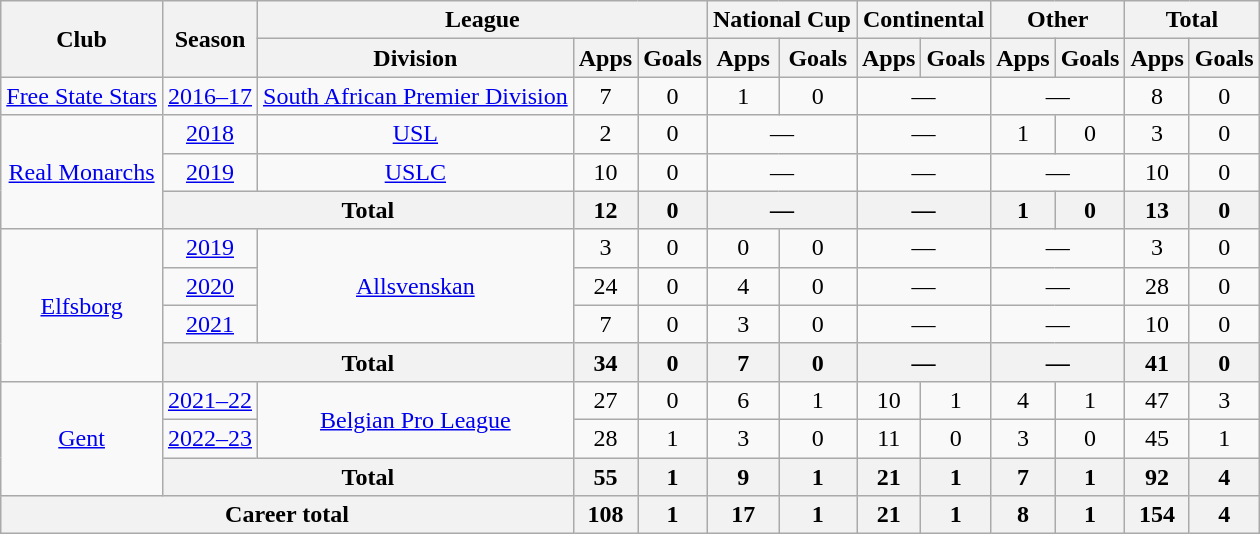<table class="wikitable" style="text-align:center">
<tr>
<th rowspan="2">Club</th>
<th rowspan="2">Season</th>
<th colspan="3">League</th>
<th colspan="2">National Cup</th>
<th colspan="2">Continental</th>
<th colspan="2">Other</th>
<th colspan="2">Total</th>
</tr>
<tr>
<th>Division</th>
<th>Apps</th>
<th>Goals</th>
<th>Apps</th>
<th>Goals</th>
<th>Apps</th>
<th>Goals</th>
<th>Apps</th>
<th>Goals</th>
<th>Apps</th>
<th>Goals</th>
</tr>
<tr>
<td><a href='#'>Free State Stars</a></td>
<td><a href='#'>2016–17</a></td>
<td><a href='#'>South African Premier Division</a></td>
<td>7</td>
<td>0</td>
<td>1</td>
<td>0</td>
<td colspan="2">—</td>
<td colspan="2">—</td>
<td>8</td>
<td>0</td>
</tr>
<tr>
<td rowspan="3"><a href='#'>Real Monarchs</a></td>
<td><a href='#'>2018</a></td>
<td><a href='#'>USL</a></td>
<td>2</td>
<td>0</td>
<td colspan="2">—</td>
<td colspan="2">—</td>
<td>1</td>
<td>0</td>
<td>3</td>
<td>0</td>
</tr>
<tr>
<td><a href='#'>2019</a></td>
<td><a href='#'>USLC</a></td>
<td>10</td>
<td>0</td>
<td colspan="2">—</td>
<td colspan="2">—</td>
<td colspan="2">—</td>
<td>10</td>
<td>0</td>
</tr>
<tr>
<th colspan="2">Total</th>
<th>12</th>
<th>0</th>
<th colspan="2">—</th>
<th colspan="2">—</th>
<th>1</th>
<th>0</th>
<th>13</th>
<th>0</th>
</tr>
<tr>
<td rowspan="4"><a href='#'>Elfsborg</a></td>
<td><a href='#'>2019</a></td>
<td rowspan="3"><a href='#'>Allsvenskan</a></td>
<td>3</td>
<td>0</td>
<td>0</td>
<td>0</td>
<td colspan="2">—</td>
<td colspan="2">—</td>
<td>3</td>
<td>0</td>
</tr>
<tr>
<td><a href='#'>2020</a></td>
<td>24</td>
<td>0</td>
<td>4</td>
<td>0</td>
<td colspan="2">—</td>
<td colspan="2">—</td>
<td>28</td>
<td>0</td>
</tr>
<tr>
<td><a href='#'>2021</a></td>
<td>7</td>
<td>0</td>
<td>3</td>
<td>0</td>
<td colspan="2">—</td>
<td colspan="2">—</td>
<td>10</td>
<td>0</td>
</tr>
<tr>
<th colspan="2">Total</th>
<th>34</th>
<th>0</th>
<th>7</th>
<th>0</th>
<th colspan="2">—</th>
<th colspan="2">—</th>
<th>41</th>
<th>0</th>
</tr>
<tr>
<td rowspan="3"><a href='#'>Gent</a></td>
<td><a href='#'>2021–22</a></td>
<td rowspan="2"><a href='#'>Belgian Pro League</a></td>
<td>27</td>
<td>0</td>
<td>6</td>
<td>1</td>
<td>10</td>
<td>1</td>
<td>4</td>
<td>1</td>
<td>47</td>
<td>3</td>
</tr>
<tr>
<td><a href='#'>2022–23</a></td>
<td>28</td>
<td>1</td>
<td>3</td>
<td>0</td>
<td>11</td>
<td>0</td>
<td>3</td>
<td>0</td>
<td>45</td>
<td>1</td>
</tr>
<tr>
<th colspan="2">Total</th>
<th>55</th>
<th>1</th>
<th>9</th>
<th>1</th>
<th>21</th>
<th>1</th>
<th>7</th>
<th>1</th>
<th>92</th>
<th>4</th>
</tr>
<tr>
<th colspan="3">Career total</th>
<th>108</th>
<th>1</th>
<th>17</th>
<th>1</th>
<th>21</th>
<th>1</th>
<th>8</th>
<th>1</th>
<th>154</th>
<th>4</th>
</tr>
</table>
